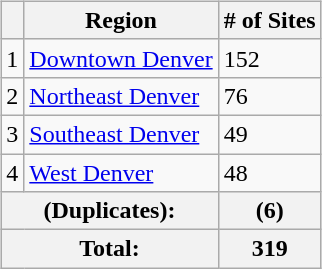<table width=100%>
<tr>
<td style="width:330px; vertical-align:top"><br>
</td>
<td style="width:330px; vertical-align:top" align="center"><br><table class="wikitable sortable">
<tr>
<th></th>
<th><strong>Region</strong></th>
<th><strong># of Sites</strong></th>
</tr>
<tr ->
<td>1</td>
<td><a href='#'>Downtown Denver</a></td>
<td>152</td>
</tr>
<tr ->
<td>2</td>
<td><a href='#'>Northeast Denver</a></td>
<td>76</td>
</tr>
<tr ->
<td>3</td>
<td><a href='#'>Southeast Denver</a></td>
<td>49</td>
</tr>
<tr ->
<td>4</td>
<td><a href='#'>West Denver</a></td>
<td>48</td>
</tr>
<tr - class="sortbottom">
<th colspan="2">(Duplicates):</th>
<th>(6)</th>
</tr>
<tr - class="sortbottom">
<th colspan="2">Total:</th>
<th>319</th>
</tr>
</table>
</td>
<td style="width:330px; vertical-align:top"><br>
</td>
</tr>
</table>
